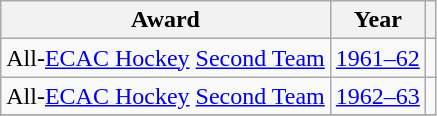<table class="wikitable">
<tr>
<th>Award</th>
<th>Year</th>
<th></th>
</tr>
<tr>
<td>All-<a href='#'>ECAC Hockey</a> <a href='#'>Second Team</a></td>
<td><a href='#'>1961–62</a></td>
<td></td>
</tr>
<tr>
<td>All-<a href='#'>ECAC Hockey</a> <a href='#'>Second Team</a></td>
<td><a href='#'>1962–63</a></td>
<td></td>
</tr>
<tr>
</tr>
</table>
